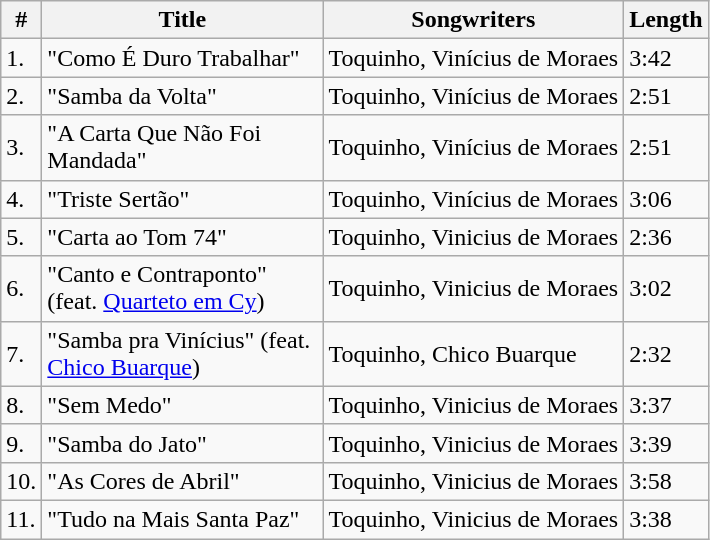<table class="wikitable">
<tr>
<th>#</th>
<th width="180">Title</th>
<th>Songwriters</th>
<th>Length</th>
</tr>
<tr>
<td>1.</td>
<td>"Como É Duro Trabalhar"</td>
<td>Toquinho, Vinícius de Moraes</td>
<td>3:42</td>
</tr>
<tr>
<td>2.</td>
<td>"Samba da Volta"</td>
<td>Toquinho, Vinícius de Moraes</td>
<td>2:51</td>
</tr>
<tr>
<td>3.</td>
<td>"A Carta Que Não Foi Mandada"</td>
<td>Toquinho, Vinícius de Moraes</td>
<td>2:51</td>
</tr>
<tr>
<td>4.</td>
<td>"Triste Sertão"</td>
<td>Toquinho, Vinícius de Moraes</td>
<td>3:06</td>
</tr>
<tr>
<td>5.</td>
<td>"Carta ao Tom 74"</td>
<td>Toquinho, Vinicius de Moraes</td>
<td>2:36</td>
</tr>
<tr>
<td>6.</td>
<td>"Canto e Contraponto" (feat. <a href='#'>Quarteto em Cy</a>)</td>
<td>Toquinho, Vinicius de Moraes</td>
<td>3:02</td>
</tr>
<tr>
<td>7.</td>
<td>"Samba pra Vinícius" (feat. <a href='#'>Chico Buarque</a>)</td>
<td>Toquinho, Chico Buarque</td>
<td>2:32</td>
</tr>
<tr>
<td>8.</td>
<td>"Sem Medo"</td>
<td>Toquinho, Vinicius de Moraes</td>
<td>3:37</td>
</tr>
<tr>
<td>9.</td>
<td>"Samba do Jato"</td>
<td>Toquinho, Vinicius de Moraes</td>
<td>3:39</td>
</tr>
<tr>
<td>10.</td>
<td>"As Cores de Abril"</td>
<td>Toquinho, Vinicius de Moraes</td>
<td>3:58</td>
</tr>
<tr>
<td>11.</td>
<td>"Tudo na Mais Santa Paz"</td>
<td>Toquinho, Vinicius de Moraes</td>
<td>3:38</td>
</tr>
</table>
